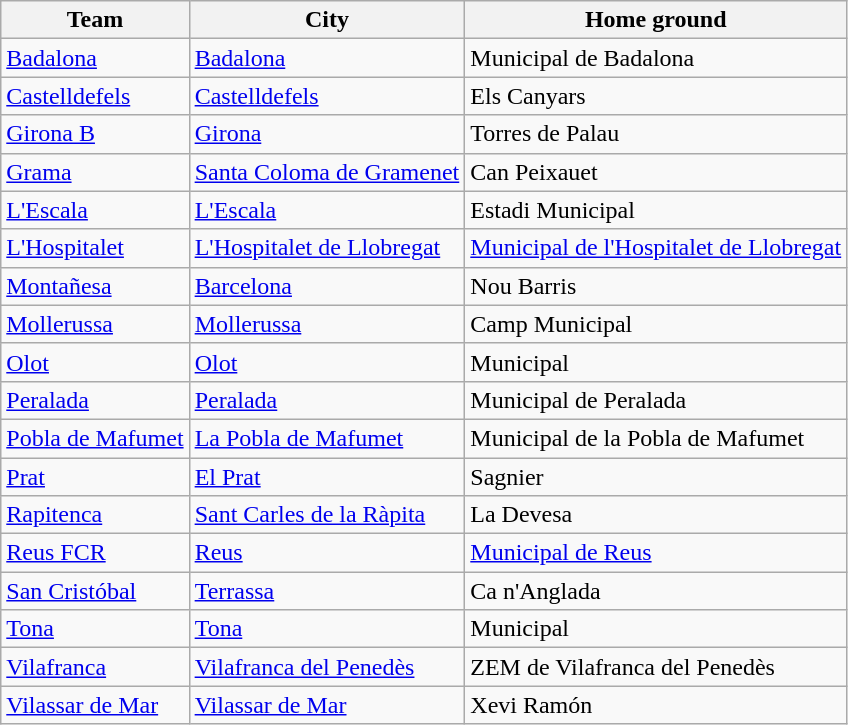<table class="wikitable sortable">
<tr>
<th>Team</th>
<th>City</th>
<th>Home ground</th>
</tr>
<tr>
<td><a href='#'>Badalona</a></td>
<td><a href='#'>Badalona</a></td>
<td>Municipal de Badalona</td>
</tr>
<tr>
<td><a href='#'>Castelldefels</a></td>
<td><a href='#'>Castelldefels</a></td>
<td>Els Canyars</td>
</tr>
<tr>
<td><a href='#'>Girona B</a></td>
<td><a href='#'>Girona</a></td>
<td>Torres de Palau</td>
</tr>
<tr>
<td><a href='#'>Grama</a></td>
<td><a href='#'>Santa Coloma de Gramenet</a></td>
<td>Can Peixauet</td>
</tr>
<tr>
<td><a href='#'>L'Escala</a></td>
<td><a href='#'>L'Escala</a></td>
<td>Estadi Municipal</td>
</tr>
<tr>
<td><a href='#'>L'Hospitalet</a></td>
<td><a href='#'>L'Hospitalet de Llobregat</a></td>
<td><a href='#'>Municipal de l'Hospitalet de Llobregat</a></td>
</tr>
<tr>
<td><a href='#'>Montañesa</a></td>
<td><a href='#'>Barcelona</a></td>
<td>Nou Barris</td>
</tr>
<tr>
<td><a href='#'>Mollerussa</a></td>
<td><a href='#'>Mollerussa</a></td>
<td>Camp Municipal</td>
</tr>
<tr>
<td><a href='#'>Olot</a></td>
<td><a href='#'>Olot</a></td>
<td>Municipal</td>
</tr>
<tr>
<td><a href='#'>Peralada</a></td>
<td><a href='#'>Peralada</a></td>
<td>Municipal de Peralada</td>
</tr>
<tr>
<td><a href='#'>Pobla de Mafumet</a></td>
<td><a href='#'>La Pobla de Mafumet</a></td>
<td>Municipal de la Pobla de Mafumet</td>
</tr>
<tr>
<td><a href='#'>Prat</a></td>
<td><a href='#'>El Prat</a></td>
<td>Sagnier</td>
</tr>
<tr>
<td><a href='#'>Rapitenca</a></td>
<td><a href='#'>Sant Carles de la Ràpita</a></td>
<td>La Devesa</td>
</tr>
<tr>
<td><a href='#'>Reus FCR</a></td>
<td><a href='#'>Reus</a></td>
<td><a href='#'>Municipal de Reus</a></td>
</tr>
<tr>
<td><a href='#'>San Cristóbal</a></td>
<td><a href='#'>Terrassa</a></td>
<td>Ca n'Anglada</td>
</tr>
<tr>
<td><a href='#'>Tona</a></td>
<td><a href='#'>Tona</a></td>
<td>Municipal</td>
</tr>
<tr>
<td><a href='#'>Vilafranca</a></td>
<td><a href='#'>Vilafranca del Penedès</a></td>
<td>ZEM de Vilafranca del Penedès</td>
</tr>
<tr>
<td><a href='#'>Vilassar de Mar</a></td>
<td><a href='#'>Vilassar de Mar</a></td>
<td>Xevi Ramón</td>
</tr>
</table>
